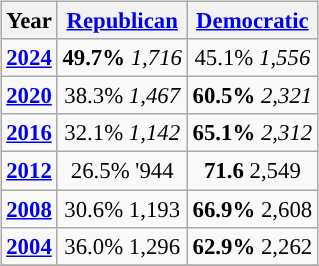<table class="wikitable" style="float:right; margin: 1em 1em 1em 0; font-size: 95%;">
<tr>
<th>Year</th>
<th><a href='#'>Republican</a></th>
<th><a href='#'>Democratic</a></th>
</tr>
<tr>
<td style="text-align:center; "><strong><a href='#'>2024</a></strong></td>
<td style="text-align:center; "><strong>49.7%</strong> <em>1,716</em></td>
<td style="text-align:center; ">45.1% <em>1,556</em></td>
</tr>
<tr>
<td style="text-align:center; "><strong><a href='#'>2020</a></strong></td>
<td style="text-align:center; ">38.3% <em>1,467</em></td>
<td style="text-align:center; "><strong>60.5%</strong>  <em>2,321</em></td>
</tr>
<tr>
<td style="text-align:center; "><strong><a href='#'>2016</a></strong></td>
<td style="text-align:center; ">32.1% <em>1,142</em></td>
<td style="text-align:center; "><strong>65.1%</strong>  <em>2,312</em></td>
</tr>
<tr>
<td style="text-align:center; "><strong><a href='#'>2012</a></strong></td>
<td style="text-align:center; ">26.5% '944<em></td>
<td style="text-align:center; "><strong>71.6</strong>  </em>2,549<em></td>
</tr>
<tr>
<td style="text-align:center; "><strong><a href='#'>2008</a></strong></td>
<td style="text-align:center; ">30.6% </em>1,193<em></td>
<td style="text-align:center; "><strong>66.9%</strong>  </em>2,608<em></td>
</tr>
<tr>
<td style="text-align:center; "><strong><a href='#'>2004</a></strong></td>
<td style="text-align:center; ">36.0% </em>1,296<em></td>
<td style="text-align:center; "><strong>62.9%</strong> </em>2,262<em></td>
</tr>
<tr>
</tr>
</table>
